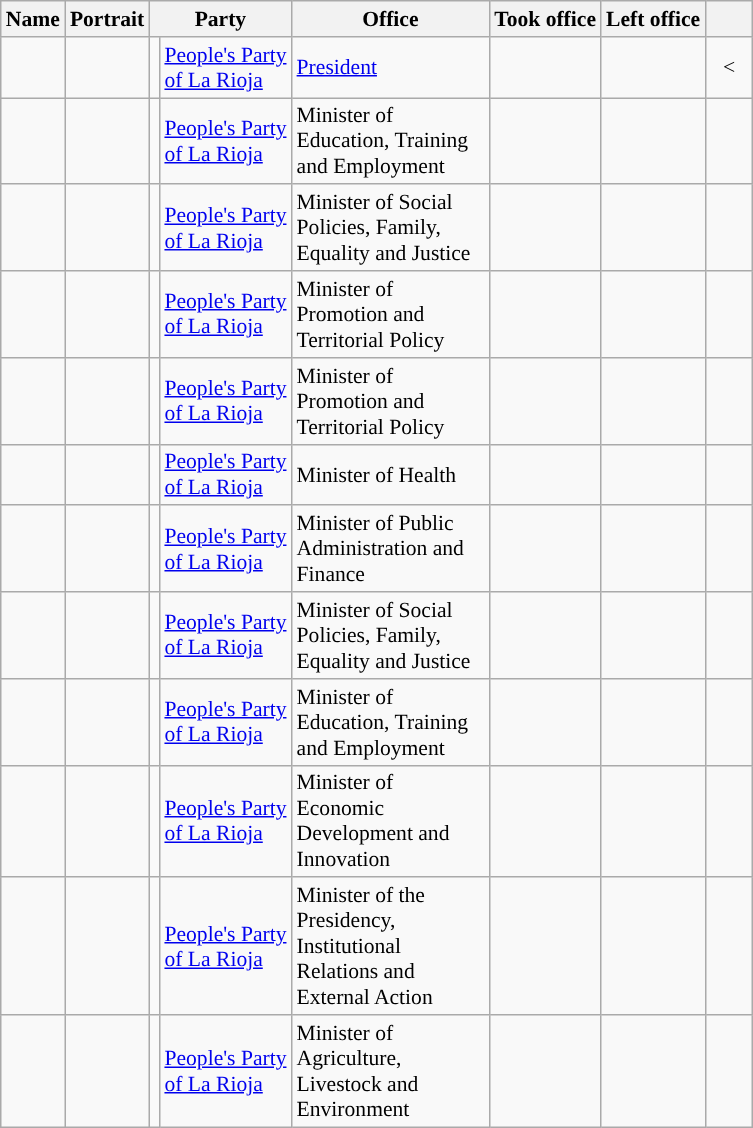<table class="wikitable plainrowheaders sortable" style="font-size:90%; text-align:left;">
<tr>
<th scope=col>Name</th>
<th scope=col class=unsortable>Portrait</th>
<th scope=col colspan="2">Party</th>
<th scope=col width=125px>Office</th>
<th scope=col>Took office</th>
<th scope=col>Left office</th>
<th scope=col width=25px class=unsortable></th>
</tr>
<tr>
<td style="white-space: nowrap;"></td>
<td align=center></td>
<td !align="center" style="background:"></td>
<td><a href='#'>People's Party<br>of La Rioja</a></td>
<td><a href='#'>President</a></td>
<td align=center></td>
<td align=center></td>
<td align=center><</td>
</tr>
<tr>
<td style="white-space: nowrap;"></td>
<td align=center></td>
<td !align="center" style="background:"></td>
<td><a href='#'>People's Party<br>of La Rioja</a></td>
<td>Minister of Education, Training and Employment</td>
<td align=center></td>
<td align=center></td>
<td align=center></td>
</tr>
<tr>
<td style="white-space: nowrap;"></td>
<td align=center></td>
<td !align="center" style="background:"></td>
<td><a href='#'>People's Party<br>of La Rioja</a></td>
<td>Minister of Social Policies, Family, Equality and Justice</td>
<td align=center></td>
<td align=center></td>
<td align=center></td>
</tr>
<tr>
<td style="white-space: nowrap;"></td>
<td align=center></td>
<td !align="center" style="background:"></td>
<td><a href='#'>People's Party<br>of La Rioja</a></td>
<td>Minister of Promotion and Territorial Policy</td>
<td align=center></td>
<td align=center></td>
<td align=center></td>
</tr>
<tr>
<td style="white-space: nowrap;"></td>
<td align=center></td>
<td !align="center" style="background:"></td>
<td><a href='#'>People's Party<br>of La Rioja</a></td>
<td>Minister of Promotion and Territorial Policy</td>
<td align=center></td>
<td align=center></td>
<td align=center></td>
</tr>
<tr>
<td style="white-space: nowrap;"></td>
<td align=center></td>
<td !align="center" style="background:"></td>
<td><a href='#'>People's Party<br>of La Rioja</a></td>
<td>Minister of Health</td>
<td align=center></td>
<td align=center></td>
<td align=center></td>
</tr>
<tr>
<td style="white-space: nowrap;"></td>
<td align=center></td>
<td !align="center" style="background:"></td>
<td><a href='#'>People's Party<br>of La Rioja</a></td>
<td>Minister of Public Administration and Finance</td>
<td align=center></td>
<td align=center></td>
<td align=center></td>
</tr>
<tr>
<td style="white-space: nowrap;"></td>
<td align=center></td>
<td !align="center" style="background:"></td>
<td><a href='#'>People's Party<br>of La Rioja</a></td>
<td>Minister of Social Policies, Family, Equality and Justice</td>
<td align=center></td>
<td align=center></td>
<td align=center></td>
</tr>
<tr>
<td style="white-space: nowrap;"></td>
<td align=center></td>
<td !align="center" style="background:"></td>
<td><a href='#'>People's Party<br>of La Rioja</a></td>
<td>Minister of Education, Training and Employment</td>
<td align=center></td>
<td align=center></td>
<td align=center></td>
</tr>
<tr>
<td style="white-space: nowrap;"></td>
<td align=center></td>
<td !align="center" style="background:"></td>
<td><a href='#'>People's Party<br>of La Rioja</a></td>
<td>Minister of Economic Development and Innovation</td>
<td align=center></td>
<td align=center></td>
<td align=center></td>
</tr>
<tr>
<td style="white-space: nowrap;"></td>
<td align=center></td>
<td !align="center" style="background:"></td>
<td><a href='#'>People's Party<br>of La Rioja</a></td>
<td>Minister of the Presidency, Institutional Relations and External Action</td>
<td align=center></td>
<td align=center></td>
<td align=center></td>
</tr>
<tr>
<td style="white-space: nowrap;"></td>
<td align=center></td>
<td !align="center" style="background:"></td>
<td><a href='#'>People's Party<br>of La Rioja</a></td>
<td>Minister of Agriculture, Livestock and Environment</td>
<td align=center></td>
<td align=center></td>
<td align=center></td>
</tr>
</table>
